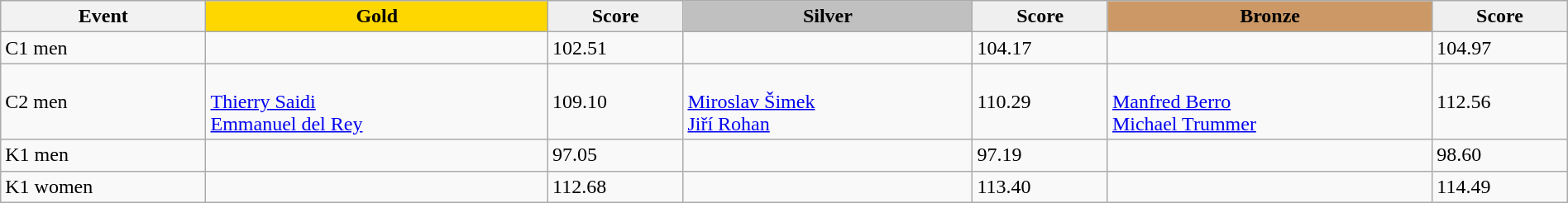<table class="wikitable" width=100%>
<tr>
<th>Event</th>
<td align=center bgcolor="gold"><strong>Gold</strong></td>
<td align=center bgcolor="EFEFEF"><strong>Score</strong></td>
<td align=center bgcolor="silver"><strong>Silver</strong></td>
<td align=center bgcolor="EFEFEF"><strong>Score</strong></td>
<td align=center bgcolor="CC9966"><strong>Bronze</strong></td>
<td align=center bgcolor="EFEFEF"><strong>Score</strong></td>
</tr>
<tr>
<td>C1 men</td>
<td></td>
<td>102.51</td>
<td></td>
<td>104.17</td>
<td></td>
<td>104.97</td>
</tr>
<tr>
<td>C2 men</td>
<td><br><a href='#'>Thierry Saidi</a><br><a href='#'>Emmanuel del Rey</a></td>
<td>109.10</td>
<td><br><a href='#'>Miroslav Šimek</a><br><a href='#'>Jiří Rohan</a></td>
<td>110.29</td>
<td><br><a href='#'>Manfred Berro</a><br><a href='#'>Michael Trummer</a></td>
<td>112.56</td>
</tr>
<tr>
<td>K1 men</td>
<td></td>
<td>97.05</td>
<td></td>
<td>97.19</td>
<td></td>
<td>98.60</td>
</tr>
<tr>
<td>K1 women</td>
<td></td>
<td>112.68</td>
<td></td>
<td>113.40</td>
<td></td>
<td>114.49</td>
</tr>
</table>
